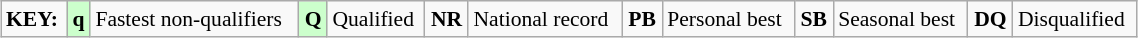<table class="wikitable" style="margin:0.5em auto; font-size:90%;position:relative;" width=60%>
<tr>
<td><strong>KEY:</strong></td>
<td bgcolor=ccffcc align=center><strong>q</strong></td>
<td>Fastest non-qualifiers</td>
<td bgcolor=ccffcc align=center><strong>Q</strong></td>
<td>Qualified</td>
<td align=center><strong>NR</strong></td>
<td>National record</td>
<td align=center><strong>PB</strong></td>
<td>Personal best</td>
<td align=center><strong>SB</strong></td>
<td>Seasonal best</td>
<td align=center><strong>DQ</strong></td>
<td>Disqualified</td>
</tr>
</table>
